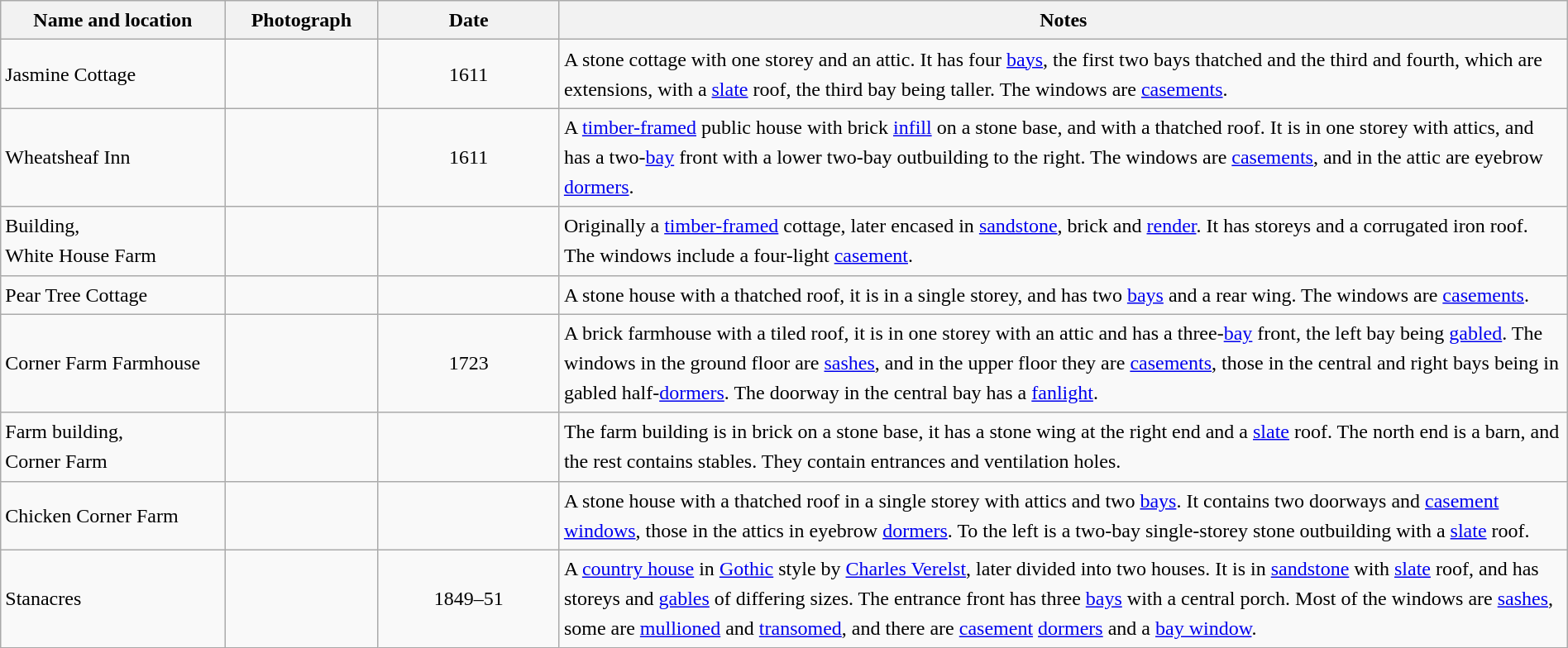<table class="wikitable sortable plainrowheaders" style="width:100%;border:0px;text-align:left;line-height:150%;">
<tr>
<th scope="col"  style="width:150px">Name and location</th>
<th scope="col"  style="width:100px" class="unsortable">Photograph</th>
<th scope="col"  style="width:120px">Date</th>
<th scope="col"  style="width:700px" class="unsortable">Notes</th>
</tr>
<tr>
<td>Jasmine Cottage<br><small></small></td>
<td></td>
<td align="center">1611</td>
<td>A stone cottage with one storey and an attic.  It has four <a href='#'>bays</a>, the first two bays thatched and the third and fourth, which are extensions, with a <a href='#'>slate</a> roof, the third bay being taller.  The windows are <a href='#'>casements</a>.</td>
</tr>
<tr>
<td>Wheatsheaf Inn<br><small></small></td>
<td></td>
<td align="center">1611</td>
<td>A <a href='#'>timber-framed</a> public house with brick <a href='#'>infill</a> on a stone base, and with a thatched roof.  It is in one storey with attics, and has a two-<a href='#'>bay</a> front with a lower two-bay outbuilding to the right.  The windows are <a href='#'>casements</a>, and in the attic are eyebrow <a href='#'>dormers</a>.</td>
</tr>
<tr>
<td>Building,<br>White House Farm<br><small></small></td>
<td></td>
<td align="center"></td>
<td>Originally a <a href='#'>timber-framed</a> cottage, later encased in <a href='#'>sandstone</a>, brick and <a href='#'>render</a>.  It has  storeys and a corrugated iron roof.  The windows include a four-light <a href='#'>casement</a>.</td>
</tr>
<tr>
<td>Pear Tree Cottage<br><small></small></td>
<td></td>
<td align="center"></td>
<td>A stone house with a thatched roof, it is in a single storey, and has two <a href='#'>bays</a> and a rear wing.  The windows are <a href='#'>casements</a>.</td>
</tr>
<tr>
<td>Corner Farm Farmhouse<br><small></small></td>
<td></td>
<td align="center">1723</td>
<td>A brick farmhouse with a tiled roof, it is in one storey with an attic and has a three-<a href='#'>bay</a> front, the left bay being <a href='#'>gabled</a>.  The windows in the ground floor are <a href='#'>sashes</a>, and in the upper floor they are <a href='#'>casements</a>, those in the central and right bays being in gabled half-<a href='#'>dormers</a>.  The doorway in the central bay has a <a href='#'>fanlight</a>.</td>
</tr>
<tr>
<td>Farm building,<br>Corner Farm<br><small></small></td>
<td></td>
<td align="center"></td>
<td>The farm building is in brick on a stone base, it has a stone wing at the right end and a <a href='#'>slate</a> roof.  The north end is a barn, and the rest contains stables.  They contain entrances and ventilation holes.</td>
</tr>
<tr>
<td>Chicken Corner Farm<br><small></small></td>
<td></td>
<td align="center"></td>
<td>A stone house with a thatched roof in a single storey with attics and two <a href='#'>bays</a>.  It contains two doorways and <a href='#'>casement windows</a>, those in the attics in eyebrow <a href='#'>dormers</a>.  To the left is a two-bay single-storey stone outbuilding with a <a href='#'>slate</a> roof.</td>
</tr>
<tr>
<td>Stanacres<br><small></small></td>
<td></td>
<td align="center">1849–51</td>
<td>A <a href='#'>country house</a> in <a href='#'>Gothic</a> style by <a href='#'>Charles Verelst</a>, later divided into two houses.  It is in <a href='#'>sandstone</a> with <a href='#'>slate</a> roof, and has  storeys and <a href='#'>gables</a> of differing sizes.  The entrance front has three <a href='#'>bays</a> with a central porch.  Most of the windows are <a href='#'>sashes</a>, some are <a href='#'>mullioned</a> and <a href='#'>transomed</a>, and there are <a href='#'>casement</a> <a href='#'>dormers</a> and a <a href='#'>bay window</a>.</td>
</tr>
<tr>
</tr>
</table>
